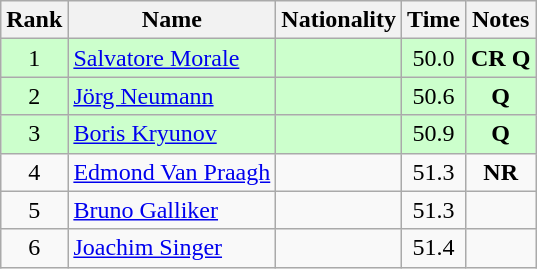<table class="wikitable sortable" style="text-align:center">
<tr>
<th>Rank</th>
<th>Name</th>
<th>Nationality</th>
<th>Time</th>
<th>Notes</th>
</tr>
<tr bgcolor=ccffcc>
<td>1</td>
<td align=left><a href='#'>Salvatore Morale</a></td>
<td align=left></td>
<td>50.0</td>
<td><strong>CR Q</strong></td>
</tr>
<tr bgcolor=ccffcc>
<td>2</td>
<td align=left><a href='#'>Jörg Neumann</a></td>
<td align=left></td>
<td>50.6</td>
<td><strong>Q</strong></td>
</tr>
<tr bgcolor=ccffcc>
<td>3</td>
<td align=left><a href='#'>Boris Kryunov</a></td>
<td align=left></td>
<td>50.9</td>
<td><strong>Q</strong></td>
</tr>
<tr>
<td>4</td>
<td align=left><a href='#'>Edmond Van Praagh</a></td>
<td align=left></td>
<td>51.3</td>
<td><strong>NR</strong></td>
</tr>
<tr>
<td>5</td>
<td align=left><a href='#'>Bruno Galliker</a></td>
<td align=left></td>
<td>51.3</td>
<td></td>
</tr>
<tr>
<td>6</td>
<td align=left><a href='#'>Joachim Singer</a></td>
<td align=left></td>
<td>51.4</td>
<td></td>
</tr>
</table>
